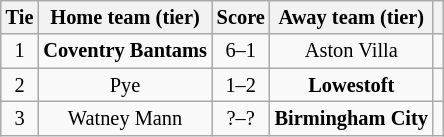<table class="wikitable" style="text-align:center; font-size:85%">
<tr>
<th>Tie</th>
<th>Home team (tier)</th>
<th>Score</th>
<th>Away team (tier)</th>
<th></th>
</tr>
<tr>
<td align="center">1</td>
<td><strong>Coventry Bantams</strong></td>
<td align="center">6–1</td>
<td>Aston Villa</td>
<td></td>
</tr>
<tr>
<td align="center">2</td>
<td>Pye</td>
<td align="center">1–2</td>
<td><strong>Lowestoft</strong></td>
<td></td>
</tr>
<tr>
<td align="center">3</td>
<td>Watney Mann</td>
<td align="center">?–?</td>
<td><strong>Birmingham City</strong></td>
<td></td>
</tr>
</table>
